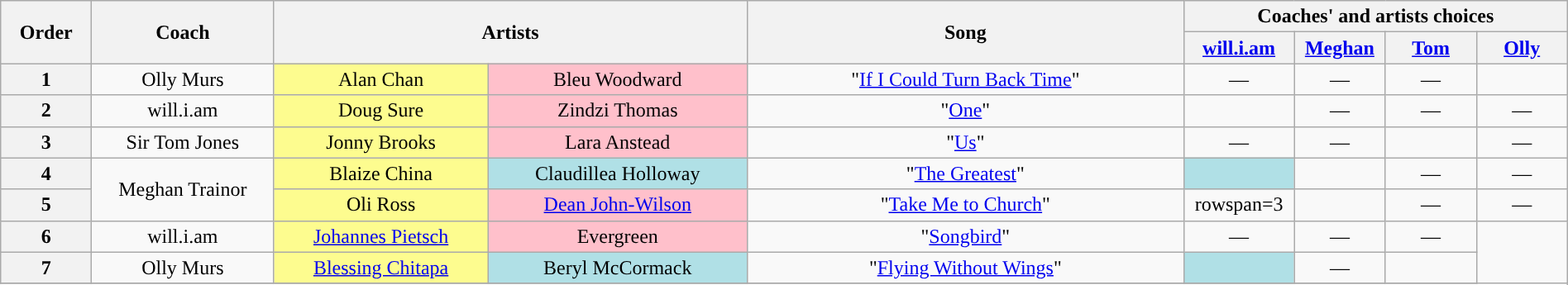<table class="wikitable" style="text-align:center; width:100%;">
<tr>
<th scope="col" style="width:05%;" rowspan="2">Order</th>
<th scope="col" style="width:10%;" rowspan="2">Coach</th>
<th scope="col" style="width:26%;" colspan="2" rowspan="2">Artists</th>
<th scope="col" style="width:24%;" rowspan="2">Song</th>
<th scope="col" style="width:20%;" colspan="4">Coaches' and artists choices</th>
</tr>
<tr>
<th style="width:05%;"><a href='#'>will.i.am</a></th>
<th style="width:05%;"><a href='#'>Meghan</a></th>
<th style="width:05%;"><a href='#'>Tom</a></th>
<th style="width:05%;"><a href='#'>Olly</a></th>
</tr>
<tr>
<th scope="col">1</th>
<td>Olly Murs</td>
<td style="background:#fdfc8f;text-align:center;">Alan Chan</td>
<td style="background:pink;text-align:center;">Bleu Woodward</td>
<td>"<a href='#'>If I Could Turn Back Time</a>"</td>
<td>—</td>
<td>—</td>
<td>—</td>
<td></td>
</tr>
<tr>
<th scope="col">2</th>
<td>will.i.am</td>
<td style="background:#fdfc8f;text-align:center;">Doug Sure</td>
<td style="background:pink;text-align:center;">Zindzi Thomas</td>
<td>"<a href='#'>One</a>"</td>
<td></td>
<td>—</td>
<td>—</td>
<td>—</td>
</tr>
<tr>
<th scope="col">3</th>
<td>Sir Tom Jones</td>
<td style="background:#fdfc8f;text-align:center;">Jonny Brooks</td>
<td style="background:pink;text-align:center;">Lara Anstead</td>
<td>"<a href='#'>Us</a>"</td>
<td>—</td>
<td>—</td>
<td></td>
<td>—</td>
</tr>
<tr>
<th scope="col">4</th>
<td rowspan="2">Meghan Trainor</td>
<td style="background:#fdfc8f;text-align:center;">Blaize China</td>
<td style="background:#b0e0e6;text-align:center;">Claudillea Holloway</td>
<td>"<a href='#'>The Greatest</a>"</td>
<td style="background:#b0e0e6;"><strong></strong></td>
<td></td>
<td>—</td>
<td>—</td>
</tr>
<tr>
<th scope="col">5</th>
<td style="background:#fdfc8f;text-align:center;">Oli Ross</td>
<td style="background:pink;text-align:center;"><a href='#'>Dean John-Wilson</a></td>
<td>"<a href='#'>Take Me to Church</a>"</td>
<td>rowspan=3 </td>
<td></td>
<td>—</td>
<td>—</td>
</tr>
<tr>
<th scope="col">6</th>
<td>will.i.am</td>
<td style="background:#fdfc8f;text-align:center;"><a href='#'>Johannes Pietsch</a></td>
<td style="background:pink;text-align:center;">Evergreen</td>
<td>"<a href='#'>Songbird</a>"</td>
<td>—</td>
<td>—</td>
<td>—</td>
</tr>
<tr>
<th scope="col">7</th>
<td>Olly Murs</td>
<td style="background:#fdfc8f;text-align:center;"><a href='#'>Blessing Chitapa</a></td>
<td style="background:#b0e0e6;text-align:center;">Beryl McCormack</td>
<td>"<a href='#'>Flying Without Wings</a>"</td>
<td style="background:#b0e0e6;"><strong></strong></td>
<td>—</td>
<td></td>
</tr>
<tr>
</tr>
</table>
